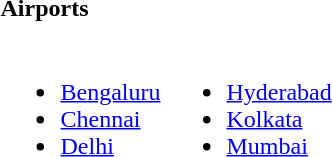<table>
<tr>
<td colspan=2><strong>Airports</strong></td>
</tr>
<tr>
<td><br><ul><li><a href='#'>Bengaluru</a></li><li><a href='#'>Chennai</a></li><li><a href='#'>Delhi</a></li></ul></td>
<td valign="top"><br><ul><li><a href='#'>Hyderabad</a></li><li><a href='#'>Kolkata</a></li><li><a href='#'>Mumbai</a></li></ul></td>
</tr>
</table>
